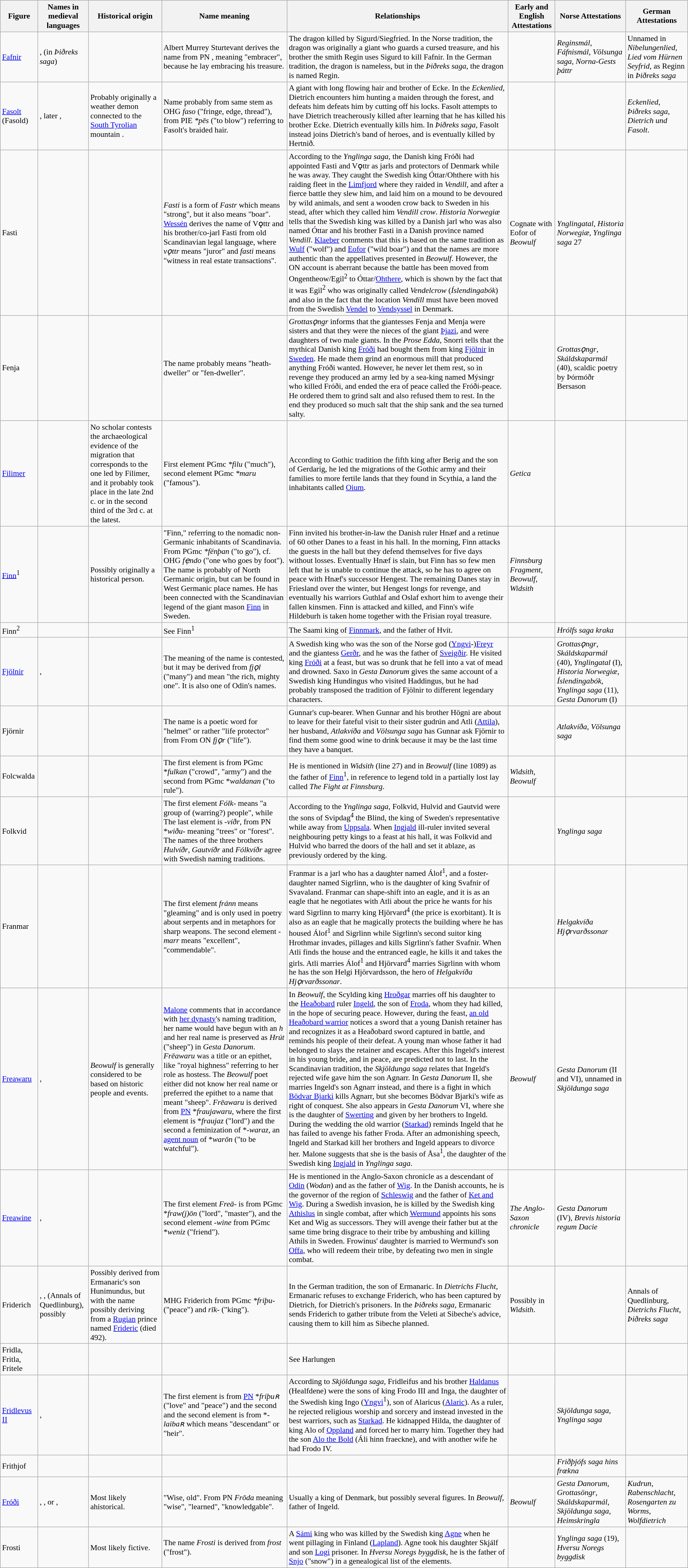<table class="wikitable sortable" style="font-size: 90%; width: 100%">
<tr>
<th>Figure</th>
<th>Names in medieval languages</th>
<th>Historical origin</th>
<th>Name meaning</th>
<th>Relationships</th>
<th>Early and English Attestations</th>
<th>Norse Attestations</th>
<th>German Attestations</th>
</tr>
<tr>
<td><a href='#'>Fafnir</a></td>
<td>,  (in <em>Þiðreks saga</em>)</td>
<td></td>
<td>Albert Murrey Sturtevant derives the name from PN , meaning "embracer", because he lay embracing his treasure.</td>
<td>The dragon killed by Sigurd/Siegfried. In the Norse tradition, the dragon was originally a giant who guards a cursed treasure, and his brother the smith Regin uses Sigurd to kill Fafnir. In the German tradition, the dragon is nameless, but in the <em>Þiðreks saga</em>, the dragon is named Regin.</td>
<td></td>
<td><em>Reginsmál</em>, <em>Fáfnismál</em>, <em>Völsunga saga</em>, <em>Norna-Gests þáttr</em></td>
<td>Unnamed in <em>Nibelungenlied</em>, <em>Lied vom Hürnen Seyfrid</em>, as Reginn in <em>Þiðreks saga</em></td>
</tr>
<tr>
<td><a href='#'>Fasolt</a> (Fasold)</td>
<td>, later , </td>
<td>Probably originally a weather demon connected to the <a href='#'>South Tyrolian</a> mountain .</td>
<td>Name probably from same stem as OHG <em>faso</em> ("fringe, edge, thread"), from PIE <em>*pēs</em> ("to blow") referring to Fasolt's braided hair.</td>
<td>A giant with long flowing hair and brother of Ecke. In the <em>Eckenlied</em>, Dietrich encounters him hunting a maiden through the forest, and defeats him defeats him by cutting off his locks. Fasolt attempts to have Dietrich treacherously killed after learning that he has killed his brother Ecke. Dietrich eventually kills him. In <em>Þiðreks saga</em>, Fasolt instead joins Dietrich's band of heroes, and is eventually killed by Hertnið.</td>
<td></td>
<td></td>
<td><em>Eckenlied</em>, <em>Þiðreks saga</em>, <em>Dietrich und Fasolt</em>.</td>
</tr>
<tr>
<td>Fasti</td>
<td></td>
<td></td>
<td><em>Fasti</em> is a form of <em>Fastr</em> which means "strong", but it also means "boar". <a href='#'>Wessén</a> derives the name of Vǫttr and his brother/co-jarl Fasti from old Scandinavian legal language, where <em>vǫttr</em> means "juror" and <em>fasti</em> means "witness in real estate transactions".</td>
<td>According to the <em>Ynglinga saga</em>, the Danish king Fróði had appointed Fasti and Vǫttr as jarls and protectors of Denmark while he was away. They caught the Swedish king Óttar/Ohthere with his raiding fleet in the <a href='#'>Limfjord</a> where they raided in <em>Vendill</em>, and after a fierce battle they slew him, and laid him on a mound to be devoured by wild animals, and sent a wooden crow back to Sweden in his stead, after which they called him <em>Vendill crow</em>. <em>Historia Norwegiæ</em> tells that the Swedish king was killed by a Danish jarl who was also named Óttar and his brother Fasti in a Danish province named <em>Vendill</em>. <a href='#'>Klaeber</a> comments that this is based on the same tradition as <a href='#'>Wulf</a> ("wolf") and <a href='#'>Eofor</a> ("wild boar") and that the names are more authentic than the appellatives presented in <em>Beowulf</em>. However, the ON account is aberrant because the battle has been moved from Ongentheow/Egil<sup>2</sup> to Óttar/<a href='#'>Ohthere</a>, which is shown by the fact that it was Egil<sup>2</sup> who was originally called <em>Vendelcrow</em> (<em>Íslendingabók</em>) and also in the fact that the location <em>Vendill</em> must have been moved from the Swedish <a href='#'>Vendel</a> to <a href='#'>Vendsyssel</a> in Denmark.</td>
<td>Cognate with Eofor of <em>Beowulf</em></td>
<td><em>Ynglingatal</em>, <em>Historia Norwegiæ</em>, <em>Ynglinga saga</em> 27</td>
<td></td>
</tr>
<tr>
<td>Fenja</td>
<td></td>
<td></td>
<td>The name probably means "heath-dweller" or "fen-dweller".</td>
<td><em>Grottasǫngr</em> informs that the giantesses Fenja and Menja were sisters and that they were the nieces of the giant <a href='#'>Þjazi</a>, and were daughters of two male giants. In the <em>Prose Edda</em>, Snorri tells that the mythical Danish king <a href='#'>Fróði</a> had bought them from king <a href='#'>Fjölnir</a> in <a href='#'>Sweden</a>. He made them grind an enormous mill that produced anything Fróði wanted. However, he never let them rest, so in revenge they produced an army led by a sea-king named Mýsingr who killed Fróði, and ended the era of peace called the Fróði-peace. He ordered them to grind salt and also refused them to rest. In the end they produced so much salt that the ship sank and the sea turned salty.</td>
<td></td>
<td><em>Grottasǫngr</em>, <em>Skáldskaparmál</em> (40), scaldic poetry by Þórmóðr Bersason</td>
<td></td>
</tr>
<tr>
<td><a href='#'>Filimer</a></td>
<td></td>
<td>No scholar contests the archaeological evidence of the migration that corresponds to the one led by Filimer, and it probably took place in the late 2nd c. or in the second third of the 3rd c. at the latest.</td>
<td>First element PGmc <em>*filu</em> ("much"), second element PGmc <em>*maru</em> ("famous").</td>
<td>According to Gothic tradition the fifth king after Berig and the son of Gerdarig, he led the migrations of the Gothic army and their families to more fertile lands that they found in Scythia, a land the inhabitants called <a href='#'>Oium</a>.</td>
<td><em>Getica</em></td>
<td></td>
<td></td>
</tr>
<tr>
<td><a href='#'>Finn</a><sup>1</sup></td>
<td></td>
<td>Possibly originally a historical person.</td>
<td>"Finn," referring to the nomadic non-Germanic inhabitants of Scandinavia. From PGmc <em>*fënþan</em> ("to go"), cf. OHG <em>fẹndo</em> ("one who goes by foot"). The name is probably of North Germanic origin, but can be found in West Germanic place names. He has been connected with the Scandinavian legend of the giant mason <a href='#'>Finn</a> in Sweden.</td>
<td>Finn invited his brother-in-law the Danish ruler Hnæf and a retinue of 60 other Danes to a feast in his hall. In the morning, Finn attacks the guests in the hall but they defend themselves for five days without losses. Eventually Hnæf is slain, but Finn has so few men left that he is unable to continue the attack, so he has to agree on peace with Hnæf's successor Hengest. The remaining Danes stay in Friesland over the winter, but Hengest longs for revenge, and eventually his warriors Guthlaf and Oslaf exhort him to avenge their fallen kinsmen. Finn is attacked and killed, and Finn's wife Hildeburh is taken home together with the Frisian royal treasure.</td>
<td><em>Finnsburg Fragment</em>, <em>Beowulf</em>, <em>Widsith</em></td>
<td></td>
<td></td>
</tr>
<tr>
<td>Finn<sup>2</sup></td>
<td></td>
<td></td>
<td>See Finn<sup>1</sup></td>
<td>The Saami king of <a href='#'>Finnmark</a>, and the father of Hvít.</td>
<td></td>
<td><em>Hrólfs saga kraka</em></td>
<td></td>
</tr>
<tr>
<td><a href='#'>Fjölnir</a></td>
<td>, </td>
<td></td>
<td>The meaning of the name is contested, but it may be derived from <em>fjǫl</em> ("many") and mean "the rich, mighty one". It is also one of Odin's names.</td>
<td>A Swedish king who was the son of the Norse god (<a href='#'>Yngvi</a>-)<a href='#'>Freyr</a> and the giantess <a href='#'>Gerðr</a>, and he was the father of <a href='#'>Sveigðir</a>. He visited king <a href='#'>Fróði</a> at a feast, but was so drunk that he fell into a vat of mead and drowned. Saxo in <em>Gesta Danorum</em> gives the same account of a Swedish king Hundingus who visited Haddingus, but he had probably transposed the tradition of Fjölnir to different legendary characters.</td>
<td></td>
<td><em>Grottasǫngr</em>, <em>Skáldskaparmál</em> (40), <em>Ynglingatal</em> (I), <em>Historia Norwegiæ</em>, <em>Íslendingabók</em>, <em>Ynglinga saga</em> (11), <em>Gesta Danorum</em> (I)</td>
<td></td>
</tr>
<tr>
<td>Fjörnir</td>
<td></td>
<td></td>
<td>The name is a poetic word for "helmet" or rather "life protector" from From ON <em>fjǫr</em> ("life").</td>
<td>Gunnar's cup-bearer. When Gunnar and his brother Högni are about to leave for their fateful visit to their sister gudrún and Atli (<a href='#'>Attila</a>), her husband, <em>Atlakvíða</em> and <em>Völsunga saga</em> has Gunnar ask Fjörnir to find them some good wine to drink because it may be the last time they have a banquet.</td>
<td></td>
<td><em>Atlakvíða</em>, <em>Völsunga saga</em></td>
<td></td>
</tr>
<tr>
<td>Folcwalda</td>
<td></td>
<td></td>
<td>The first element is from PGmc *<em>fulkan</em> ("crowd", "army") and the second from PGmc *<em>waldanan</em> ("to rule").</td>
<td>He is mentioned in <em>Widsith</em> (line 27) and in <em>Beowulf</em> (line 1089) as the father of <a href='#'>Finn</a><sup>1</sup>, in reference to legend told in a partially lost lay called <em>The Fight at Finnsburg</em>.</td>
<td><em>Widsith</em>, <em>Beowulf</em></td>
<td></td>
<td></td>
</tr>
<tr>
<td>Folkvid</td>
<td></td>
<td></td>
<td>The first element <em>Fólk-</em> means "a group of (warring?) people", while The last element is -<em>víðr</em>, from PN *<em>wiðu-</em> meaning "trees" or "forest". The names of the three brothers <em>Hulvíðr</em>, <em>Gautvíðr</em> and <em>Fólkvíðr</em> agree with Swedish naming traditions.</td>
<td>According to the <em>Ynglinga saga</em>, Folkvid, Hulvid and Gautvid were the sons of Svipdag<sup>4</sup> the Blind, the king of Sweden's representative while away from <a href='#'>Uppsala</a>. When <a href='#'>Ingjald</a> ill-ruler invited several neighbouring petty kings to a feast at his hall, it was Folkvid and Hulvid who barred the doors of the hall and set it ablaze, as previously ordered by the king.</td>
<td></td>
<td><em>Ynglinga saga</em></td>
<td></td>
</tr>
<tr>
<td>Franmar</td>
<td></td>
<td></td>
<td>The first element <em>fránn</em> means "gleaming" and is only used in poetry about serpents and in metaphors for sharp weapons. The second element -<em>marr</em> means "excellent", "commendable".</td>
<td>Franmar is a jarl who has a daughter named Álof<sup>1</sup>, and a foster-daughter named Sigrlinn, who is the daughter of king Svafnir of Svavaland. Franmar can shape-shift into an eagle, and it is as an eagle that he negotiates with Atli about the price he wants for his ward Sigrlinn to marry king Hjörvard<sup>4</sup> (the price is exorbitant). It is also as an eagle that he magically protects the building where he has housed Álof<sup>1</sup> and Sigrlinn while Sigrlinn's second suitor king Hrothmar invades, pillages and kills Sigrlinn's father Svafnir. When Atli finds the house and the entranced eagle, he kills it and takes the girls. Atli marries Álof<sup>1</sup> and Hjörvard<sup>4</sup> marries Sigrlinn with whom he has the son Helgi Hjörvardsson, the hero of <em>Helgakvíða Hjǫrvarðssonar</em>.</td>
<td></td>
<td><em>Helgakvíða Hjǫrvarðssonar</em></td>
<td></td>
</tr>
<tr>
<td><a href='#'>Freawaru</a></td>
<td>, </td>
<td><em>Beowulf</em> is generally considered to be based on historic people and events.</td>
<td><a href='#'>Malone</a> comments that in accordance with <a href='#'>her dynasty</a>'s naming tradition, her name would have begun with an <em>h</em> and her real name is preserved as <em>Hrút</em> ("sheep") in <em>Gesta Danorum</em>. <em>Frēawaru</em> was a title or an epithet, like "royal highness" referring to her role as hostess. The <em>Beowulf</em> poet either did not know her real name or preferred the epithet to a name that meant "sheep". <em>Frēawaru</em> is derived from <a href='#'>PN</a> *<em>fraujawaru</em>, where the first element is *<em>fraujaz</em> ("lord") and the second a feminization of *-<em>waraz</em>, an <a href='#'>agent noun</a> of *<em>warōn</em> ("to be watchful").</td>
<td>In <em>Beowulf</em>, the Scylding king <a href='#'>Hroðgar</a> marries off his daughter to the <a href='#'>Heaðobard</a> ruler <a href='#'>Ingeld</a>, the son of <a href='#'>Froda</a>, whom they had killed, in the hope of securing peace. However, during the feast, <a href='#'>an old Heaðobard warrior</a> notices a sword that a young Danish retainer has and recognizes it as a Heaðobard sword captured in battle, and reminds his people of their defeat. A young man whose father it had belonged to slays the retainer and escapes. After this Ingeld's interest in his young bride, and in peace, are predicted not to last. In the Scandinavian tradition, the <em>Skjöldunga saga</em> relates that Ingeld's rejected wife gave him the son Agnarr. In <em>Gesta Danorum</em> II, she marries Ingeld's son Agnarr instead, and there is a fight in which <a href='#'>Bödvar Bjarki</a> kills Agnarr, but she becomes Bödvar Bjarki's wife as right of conquest. She also appears in <em>Gesta Danorum</em> VI, where she is the daughter of <a href='#'>Swerting</a> and given by her brothers to Ingeld. During the wedding the old warrior (<a href='#'>Starkad</a>) reminds Ingeld that he has failed to avenge his father Froda. After an admonishing speech, Ingeld and Starkad kill her brothers and Ingeld appears to divorce her. Malone suggests that she is the basis of Åsa<sup>1</sup>, the daughter of the Swedish king <a href='#'>Ingjald</a> in <em>Ynglinga saga</em>.</td>
<td><em>Beowulf</em></td>
<td><em>Gesta Danorum</em> (II and VI), unnamed in <em>Skjöldunga saga</em></td>
<td></td>
</tr>
<tr>
<td><a href='#'>Freawine</a></td>
<td>, </td>
<td></td>
<td>The first element <em>Freā</em>- is from PGmc *<em>fraw(j)ōn</em> ("lord", "master"), and the second element -<em>wine</em> from PGmc *<em>weniz</em> ("friend").</td>
<td>He is mentioned in the Anglo-Saxon chronicle as a descendant of <a href='#'>Odin</a> (<em>Wodan</em>) and as the father of <a href='#'>Wig</a>. In the Danish accounts, he is the governor of the region of <a href='#'>Schleswig</a> and the father of <a href='#'>Ket and Wig</a>. During a Swedish invasion, he is killed by the Swedish king <a href='#'>Athislus</a> in single combat, after which <a href='#'>Wermund</a> appoints his sons Ket and Wig as successors. They will avenge their father but at the same time bring disgrace to their tribe by ambushing and killing Athils in Sweden. Frowinus' daughter is married to Wermund's son <a href='#'>Offa</a>, who will redeem their tribe, by defeating two men in single combat.</td>
<td><em>The Anglo-Saxon chronicle</em></td>
<td><em>Gesta Danorum</em> (IV), <em>Brevis historia regum Dacie</em></td>
<td></td>
</tr>
<tr>
<td>Friderich</td>
<td>, ,  (Annals of Quedlinburg), possibly </td>
<td>Possibly derived from Ermanaric's son Hunimundus, but with the name  possibly deriving from a <a href='#'>Rugian</a> prince named <a href='#'>Frideric</a> (died 492).</td>
<td>MHG Friderich from PGmc <em>*friþu-</em> ("peace") and <em>rīk-</em> ("king").</td>
<td>In the German tradition, the son of Ermanaric. In <em>Dietrichs Flucht</em>, Ermanaric refuses to exchange Friderich, who has been captured by Dietrich, for Dietrich's prisoners. In the <em>Þiðreks saga</em>, Ermanaric sends Friderich to gather tribute from the Veleti at Sibeche's advice, causing them to kill him as Sibeche planned.</td>
<td>Possibly in <em>Widsith</em>.</td>
<td></td>
<td>Annals of Quedlinburg, <em>Dietrichs Flucht</em>, <em>Þiðreks saga</em></td>
</tr>
<tr>
<td>Fridla, Fritla, Fritele</td>
<td></td>
<td></td>
<td></td>
<td>See Harlungen</td>
<td></td>
<td></td>
<td></td>
</tr>
<tr>
<td><a href='#'>Fridlevus II</a></td>
<td>, </td>
<td></td>
<td>The first element is from <a href='#'>PN</a> *<em>friþuʀ</em> ("love" and "peace") and the second and the second element is from *<em>-laibaʀ</em> which means "descendant" or "heir".</td>
<td>According to <em>Skjöldunga saga</em>, Fridleifus and his brother <a href='#'>Haldanus</a> (Healfdene) were the sons of king Frodo III and Inga, the daughter of the Swedish king Ingo (<a href='#'>Yngvi</a><sup>1</sup>), son of Alaricus (<a href='#'>Alaric</a>). As a ruler, he rejected religious worship and sorcery and instead invested in the best warriors, such as <a href='#'>Starkad</a>. He kidnapped Hilda, the daughter of king Alo of <a href='#'>Oppland</a> and forced her to marry him. Together they had the son <a href='#'>Alo the Bold</a> (Áli hinn fraeckne), and with another wife he had Frodo IV.</td>
<td></td>
<td><em>Skjöldunga saga</em>, <em>Ynglinga saga</em></td>
<td></td>
</tr>
<tr>
<td>Frithjof</td>
<td></td>
<td></td>
<td></td>
<td></td>
<td></td>
<td><em>Friðþjófs saga hins frœkna</em></td>
<td></td>
</tr>
<tr>
<td><a href='#'>Fróði</a></td>
<td>, ,  or , </td>
<td>Most likely ahistorical.</td>
<td>"Wise, old". From PN <em>Frōda</em> meaning "wise", "learned", "knowledgable".</td>
<td>Usually a king of Denmark, but possibly several figures. In <em>Beowulf</em>, father of Ingeld.</td>
<td><em>Beowulf</em></td>
<td><em>Gesta Danorum</em>, <em>Grottasöngr</em>, <em>Skáldskaparmál</em>, <em>Skjöldunga saga</em>, <em>Heimskringla</em></td>
<td><em>Kudrun</em>, <em>Rabenschlacht</em>, <em>Rosengarten zu Worms</em>, <em>Wolfdietrich</em></td>
</tr>
<tr>
<td>Frosti</td>
<td></td>
<td>Most likely fictive.</td>
<td>The name <em>Frosti</em> is derived from <em>frost</em> ("frost").</td>
<td>A <a href='#'>Sámi</a> king who was killed by the Swedish king <a href='#'>Agne</a> when he went pillaging in Finland (<a href='#'>Lapland</a>). Agne took his daughter Skjálf and son <a href='#'>Logi</a> prisoner. In <em>Hversu Noregs byggdisk</em>, he is the father of <a href='#'>Snjo</a> ("snow") in a genealogical list of the elements.</td>
<td></td>
<td><em>Ynglinga saga</em> (19), <em>Hversu Noregs byggdisk</em></td>
<td></td>
</tr>
</table>
